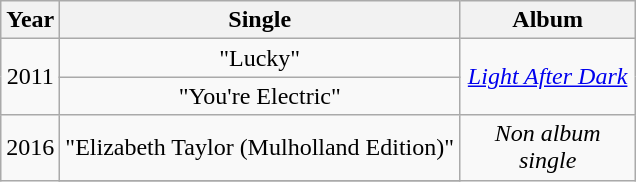<table class="wikitable" style="text-align:center;">
<tr>
<th>Year</th>
<th>Single</th>
<th width="110">Album</th>
</tr>
<tr>
<td rowspan="2">2011</td>
<td>"Lucky"</td>
<td rowspan="2"><em><a href='#'>Light After Dark</a></em></td>
</tr>
<tr>
<td>"You're Electric"</td>
</tr>
<tr>
<td rowspan="2">2016</td>
<td>"Elizabeth Taylor (Mulholland Edition)"</td>
<td rowspan="2"><em>Non album single </em></td>
</tr>
<tr>
</tr>
</table>
